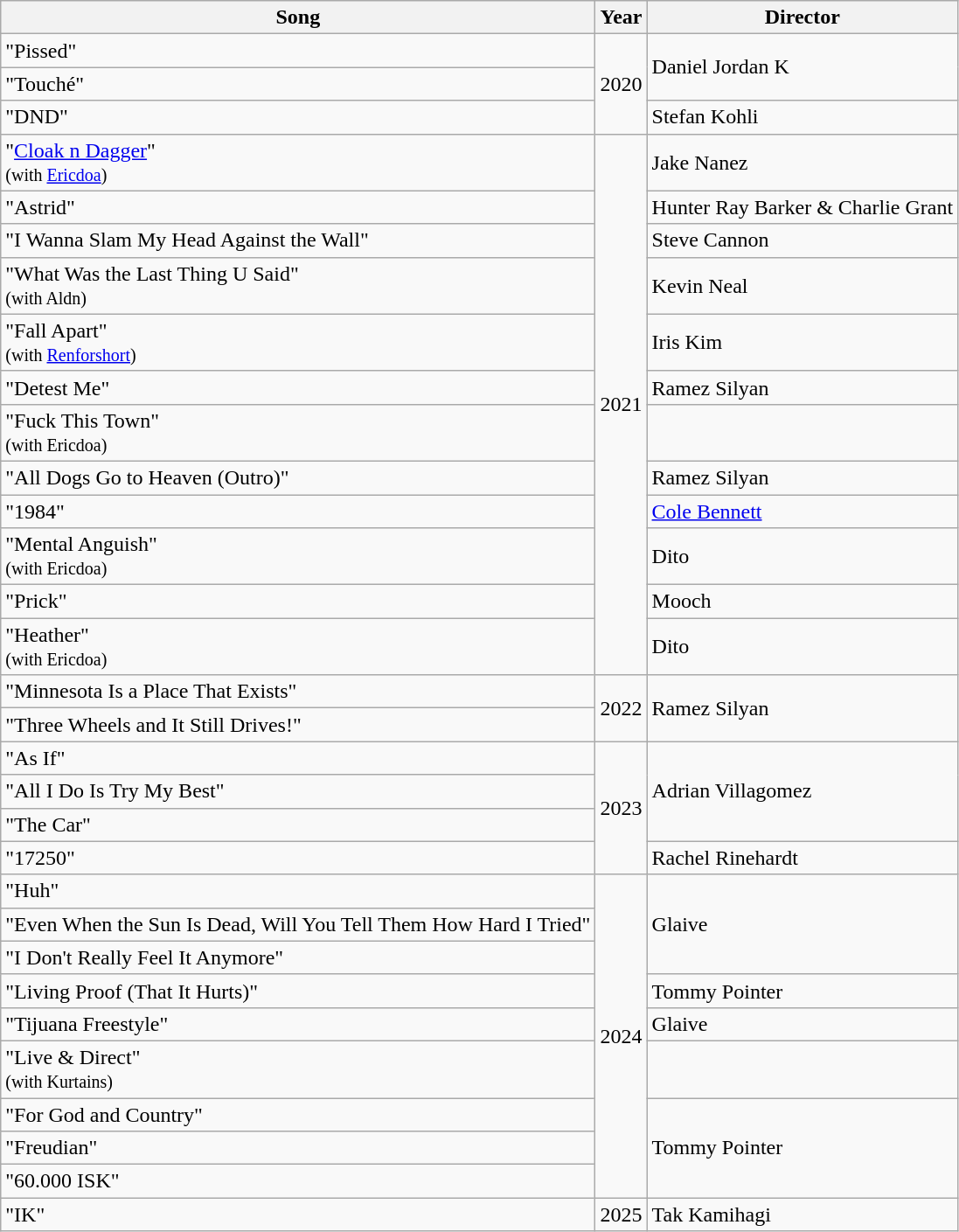<table class="wikitable">
<tr>
<th>Song</th>
<th>Year</th>
<th>Director</th>
</tr>
<tr>
<td>"Pissed"</td>
<td rowspan="3">2020</td>
<td rowspan="2">Daniel Jordan K</td>
</tr>
<tr>
<td>"Touché"</td>
</tr>
<tr>
<td>"DND"</td>
<td>Stefan Kohli</td>
</tr>
<tr>
<td>"<a href='#'>Cloak n Dagger</a>" <br><small>(with <a href='#'>Ericdoa</a>)</small></td>
<td rowspan="12">2021</td>
<td>Jake Nanez</td>
</tr>
<tr>
<td>"Astrid"</td>
<td>Hunter Ray Barker & Charlie Grant</td>
</tr>
<tr>
<td>"I Wanna Slam My Head Against the Wall"</td>
<td>Steve Cannon</td>
</tr>
<tr>
<td>"What Was the Last Thing U Said" <br><small>(with Aldn)</small></td>
<td>Kevin Neal</td>
</tr>
<tr>
<td>"Fall Apart" <br><small>(with <a href='#'>Renforshort</a>)</small></td>
<td>Iris Kim</td>
</tr>
<tr>
<td>"Detest Me"</td>
<td>Ramez Silyan</td>
</tr>
<tr>
<td>"Fuck This Town" <br><small>(with Ericdoa)</small></td>
<td><em></em></td>
</tr>
<tr>
<td>"All Dogs Go to Heaven (Outro)"</td>
<td>Ramez Silyan</td>
</tr>
<tr>
<td>"1984"</td>
<td><a href='#'>Cole Bennett</a></td>
</tr>
<tr>
<td>"Mental Anguish" <br><small>(with Ericdoa)</small></td>
<td>Dito</td>
</tr>
<tr>
<td>"Prick"</td>
<td>Mooch</td>
</tr>
<tr>
<td>"Heather" <br><small>(with Ericdoa)</small></td>
<td>Dito</td>
</tr>
<tr>
<td>"Minnesota Is a Place That Exists"</td>
<td rowspan="2">2022</td>
<td rowspan="2">Ramez Silyan</td>
</tr>
<tr>
<td>"Three Wheels and It Still Drives!"</td>
</tr>
<tr>
<td>"As If"</td>
<td rowspan="4">2023</td>
<td rowspan="3">Adrian Villagomez</td>
</tr>
<tr>
<td>"All I Do Is Try My Best"</td>
</tr>
<tr>
<td>"The Car"</td>
</tr>
<tr>
<td>"17250"</td>
<td>Rachel Rinehardt</td>
</tr>
<tr>
<td>"Huh"</td>
<td rowspan="9">2024</td>
<td rowspan="3">Glaive</td>
</tr>
<tr>
<td>"Even When the Sun Is Dead, Will You Tell Them How Hard I Tried"</td>
</tr>
<tr>
<td>"I Don't Really Feel It Anymore"</td>
</tr>
<tr>
<td>"Living Proof (That It Hurts)"</td>
<td>Tommy Pointer</td>
</tr>
<tr>
<td>"Tijuana Freestyle"</td>
<td>Glaive</td>
</tr>
<tr>
<td>"Live & Direct" <br><small>(with Kurtains)</small></td>
<td><em></em></td>
</tr>
<tr>
<td>"For God and Country"</td>
<td rowspan="3">Tommy Pointer</td>
</tr>
<tr>
<td>"Freudian"</td>
</tr>
<tr>
<td>"60.000 ISK"</td>
</tr>
<tr>
<td>"IK"</td>
<td>2025</td>
<td>Tak Kamihagi</td>
</tr>
</table>
